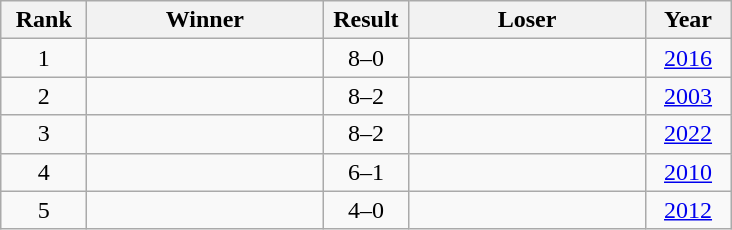<table class="wikitable sortable">
<tr>
<th width=50>Rank</th>
<th width=150>Winner</th>
<th width=50>Result</th>
<th width=150>Loser</th>
<th width=50>Year</th>
</tr>
<tr>
<td align=center>1</td>
<td style="text-align:left;"></td>
<td style="text-align:center;">8–0</td>
<td style="text-align:left;"></td>
<td align=center><a href='#'>2016</a></td>
</tr>
<tr>
<td align=center>2</td>
<td style="text-align:left;"></td>
<td style="text-align:center;">8–2</td>
<td style="text-align:left;"></td>
<td align=center><a href='#'>2003</a></td>
</tr>
<tr>
<td align=center>3</td>
<td style="text-align:left;"></td>
<td style="text-align:center;">8–2</td>
<td style="text-align:left;"></td>
<td align=center><a href='#'>2022</a></td>
</tr>
<tr>
<td align=center>4</td>
<td style="text-align:left;"></td>
<td style="text-align:center;">6–1</td>
<td style="text-align:left;"></td>
<td align=center><a href='#'>2010</a></td>
</tr>
<tr>
<td align=center>5</td>
<td style="text-align:left;"></td>
<td style="text-align:center;">4–0</td>
<td style="text-align:left;"></td>
<td align=center><a href='#'>2012</a></td>
</tr>
</table>
